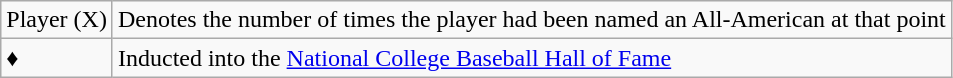<table class="wikitable">
<tr>
<td>Player (X)</td>
<td>Denotes the number of times the player had been named an All-American at that point</td>
</tr>
<tr>
<td>♦</td>
<td>Inducted into the <a href='#'>National College Baseball Hall of Fame</a></td>
</tr>
</table>
